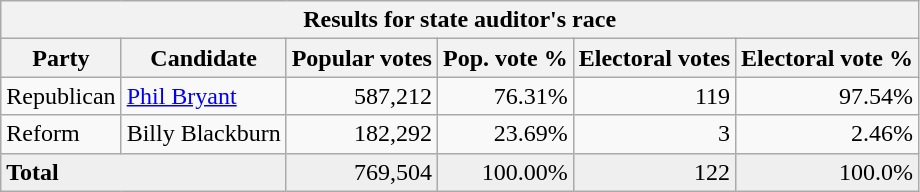<table class="wikitable">
<tr>
<th colspan="6">Results for state auditor's race</th>
</tr>
<tr>
<th>Party</th>
<th>Candidate</th>
<th>Popular votes</th>
<th>Pop. vote %</th>
<th>Electoral votes</th>
<th>Electoral vote %</th>
</tr>
<tr>
<td>Republican</td>
<td><a href='#'>Phil Bryant</a></td>
<td align="right">587,212</td>
<td align="right">76.31%</td>
<td align="right">119</td>
<td align="right">97.54%</td>
</tr>
<tr>
<td>Reform</td>
<td>Billy Blackburn</td>
<td align="right">182,292</td>
<td align="right">23.69%</td>
<td align="right">3</td>
<td align="right">2.46%</td>
</tr>
<tr style="background:#EFEFEF;">
<td colspan="2"><strong>Total</strong></td>
<td align="right">769,504</td>
<td align="right">100.00%</td>
<td align="right">122</td>
<td align="right">100.0%</td>
</tr>
</table>
